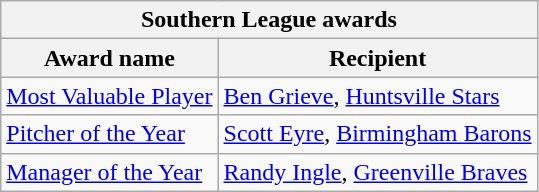<table class="wikitable">
<tr>
<th colspan="2">Southern League awards</th>
</tr>
<tr>
<th>Award name</th>
<th>Recipient</th>
</tr>
<tr>
<td><a href='#'>Most Valuable Player</a></td>
<td><a href='#'>Ben Grieve</a>, <a href='#'>Huntsville Stars</a></td>
</tr>
<tr>
<td><a href='#'>Pitcher of the Year</a></td>
<td><a href='#'>Scott Eyre</a>, <a href='#'>Birmingham Barons</a></td>
</tr>
<tr>
<td><a href='#'>Manager of the Year</a></td>
<td><a href='#'>Randy Ingle</a>, <a href='#'>Greenville Braves</a></td>
</tr>
</table>
